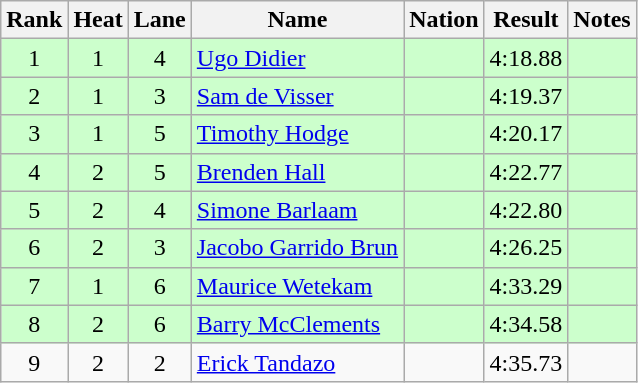<table class="wikitable sortable" style="text-align:center">
<tr>
<th>Rank</th>
<th>Heat</th>
<th>Lane</th>
<th>Name</th>
<th>Nation</th>
<th>Result</th>
<th>Notes</th>
</tr>
<tr bgcolor="ccffcc">
<td>1</td>
<td>1</td>
<td>4</td>
<td align="left"><a href='#'>Ugo Didier</a></td>
<td align=left></td>
<td>4:18.88</td>
<td></td>
</tr>
<tr bgcolor="ccffcc">
<td>2</td>
<td>1</td>
<td>3</td>
<td align="left"><a href='#'>Sam de Visser</a></td>
<td align=left></td>
<td>4:19.37</td>
<td></td>
</tr>
<tr bgcolor="ccffcc">
<td>3</td>
<td>1</td>
<td>5</td>
<td align="left"><a href='#'>Timothy Hodge</a></td>
<td align=left></td>
<td>4:20.17</td>
<td></td>
</tr>
<tr bgcolor="ccffcc">
<td>4</td>
<td>2</td>
<td>5</td>
<td align="left"><a href='#'>Brenden Hall</a></td>
<td align=left></td>
<td>4:22.77</td>
<td></td>
</tr>
<tr bgcolor="ccffcc">
<td>5</td>
<td>2</td>
<td>4</td>
<td align="left"><a href='#'>Simone Barlaam</a></td>
<td align=left></td>
<td>4:22.80</td>
<td></td>
</tr>
<tr bgcolor="ccffcc">
<td>6</td>
<td>2</td>
<td>3</td>
<td align="left"><a href='#'>Jacobo Garrido Brun</a></td>
<td align=left></td>
<td>4:26.25</td>
<td></td>
</tr>
<tr bgcolor="ccffcc">
<td>7</td>
<td>1</td>
<td>6</td>
<td align="left"><a href='#'>Maurice Wetekam</a></td>
<td align=left></td>
<td>4:33.29</td>
<td></td>
</tr>
<tr bgcolor="ccffcc">
<td>8</td>
<td>2</td>
<td>6</td>
<td align="left"><a href='#'>Barry McClements</a></td>
<td align=left></td>
<td>4:34.58</td>
<td></td>
</tr>
<tr>
<td>9</td>
<td>2</td>
<td>2</td>
<td align="left"><a href='#'>Erick Tandazo</a></td>
<td align=left></td>
<td>4:35.73</td>
<td></td>
</tr>
</table>
